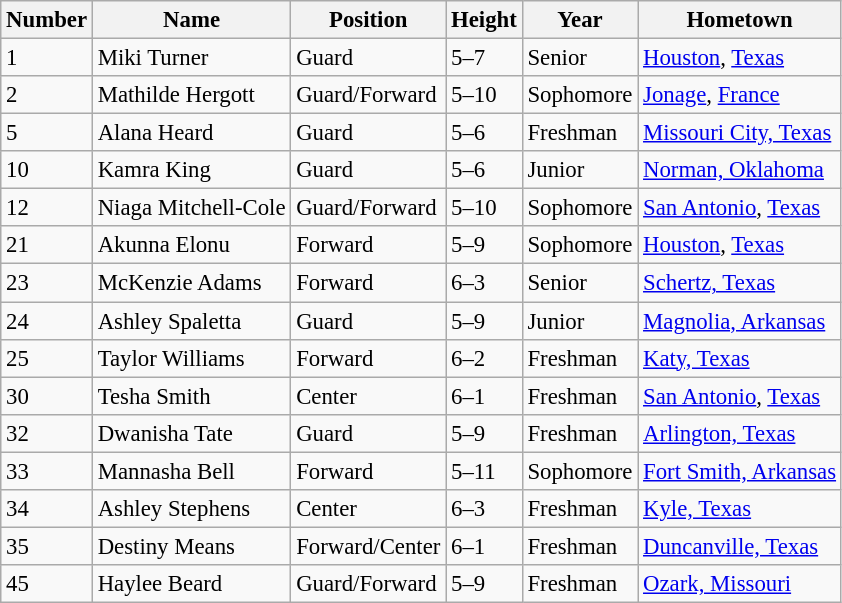<table class="wikitable" style="font-size: 95%;">
<tr>
<th>Number</th>
<th>Name</th>
<th>Position</th>
<th>Height</th>
<th>Year</th>
<th>Hometown</th>
</tr>
<tr>
<td>1</td>
<td>Miki Turner</td>
<td>Guard</td>
<td>5–7</td>
<td>Senior</td>
<td><a href='#'>Houston</a>, <a href='#'>Texas</a></td>
</tr>
<tr>
<td>2</td>
<td>Mathilde Hergott</td>
<td>Guard/Forward</td>
<td>5–10</td>
<td>Sophomore</td>
<td><a href='#'>Jonage</a>, <a href='#'>France</a></td>
</tr>
<tr>
<td>5</td>
<td>Alana Heard</td>
<td>Guard</td>
<td>5–6</td>
<td>Freshman</td>
<td><a href='#'>Missouri City, Texas</a></td>
</tr>
<tr>
<td>10</td>
<td>Kamra King</td>
<td>Guard</td>
<td>5–6</td>
<td>Junior</td>
<td><a href='#'>Norman, Oklahoma</a></td>
</tr>
<tr>
<td>12</td>
<td>Niaga Mitchell-Cole</td>
<td>Guard/Forward</td>
<td>5–10</td>
<td>Sophomore</td>
<td><a href='#'>San Antonio</a>, <a href='#'>Texas</a></td>
</tr>
<tr>
<td>21</td>
<td>Akunna Elonu</td>
<td>Forward</td>
<td>5–9</td>
<td>Sophomore</td>
<td><a href='#'>Houston</a>, <a href='#'>Texas</a></td>
</tr>
<tr>
<td>23</td>
<td>McKenzie Adams</td>
<td>Forward</td>
<td>6–3</td>
<td>Senior</td>
<td><a href='#'>Schertz, Texas</a></td>
</tr>
<tr>
<td>24</td>
<td>Ashley Spaletta</td>
<td>Guard</td>
<td>5–9</td>
<td>Junior</td>
<td><a href='#'>Magnolia, Arkansas</a></td>
</tr>
<tr>
<td>25</td>
<td>Taylor Williams</td>
<td>Forward</td>
<td>6–2</td>
<td>Freshman</td>
<td><a href='#'>Katy, Texas</a></td>
</tr>
<tr>
<td>30</td>
<td>Tesha Smith</td>
<td>Center</td>
<td>6–1</td>
<td>Freshman</td>
<td><a href='#'>San Antonio</a>, <a href='#'>Texas</a></td>
</tr>
<tr>
<td>32</td>
<td>Dwanisha Tate</td>
<td>Guard</td>
<td>5–9</td>
<td>Freshman</td>
<td><a href='#'>Arlington, Texas</a></td>
</tr>
<tr>
<td>33</td>
<td>Mannasha Bell</td>
<td>Forward</td>
<td>5–11</td>
<td>Sophomore</td>
<td><a href='#'>Fort Smith, Arkansas</a></td>
</tr>
<tr>
<td>34</td>
<td>Ashley Stephens</td>
<td>Center</td>
<td>6–3</td>
<td>Freshman</td>
<td><a href='#'>Kyle, Texas</a></td>
</tr>
<tr>
<td>35</td>
<td>Destiny Means</td>
<td>Forward/Center</td>
<td>6–1</td>
<td>Freshman</td>
<td><a href='#'>Duncanville, Texas</a></td>
</tr>
<tr>
<td>45</td>
<td>Haylee Beard</td>
<td>Guard/Forward</td>
<td>5–9</td>
<td>Freshman</td>
<td><a href='#'>Ozark, Missouri</a></td>
</tr>
</table>
